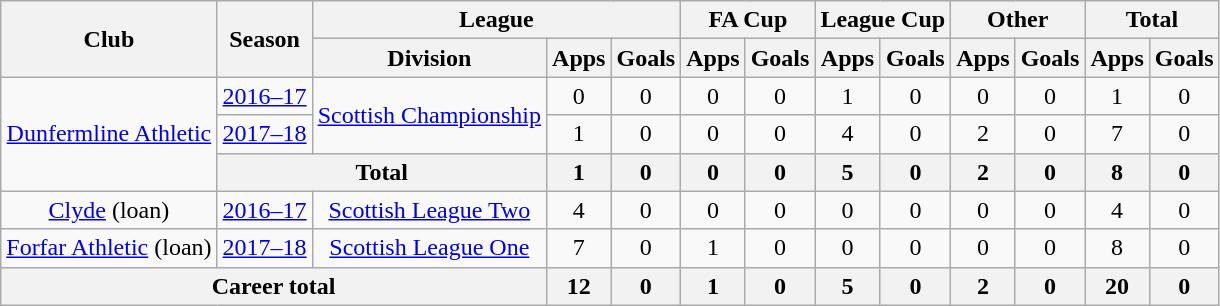<table class="wikitable" style="text-align:center;">
<tr>
<th rowspan="2">Club</th>
<th rowspan="2">Season</th>
<th colspan="3">League</th>
<th colspan="2">FA Cup</th>
<th colspan="2">League Cup</th>
<th colspan="2">Other</th>
<th colspan="2">Total</th>
</tr>
<tr>
<th>Division</th>
<th>Apps</th>
<th>Goals</th>
<th>Apps</th>
<th>Goals</th>
<th>Apps</th>
<th>Goals</th>
<th>Apps</th>
<th>Goals</th>
<th>Apps</th>
<th>Goals</th>
</tr>
<tr>
<td rowspan="3"><a href='#'>Dunfermline Athletic</a></td>
<td><a href='#'>2016–17</a></td>
<td rowspan="2"><a href='#'>Scottish Championship</a></td>
<td>0</td>
<td>0</td>
<td>0</td>
<td>0</td>
<td>1</td>
<td>0</td>
<td>0</td>
<td>0</td>
<td>1</td>
<td>0</td>
</tr>
<tr>
<td><a href='#'>2017–18</a></td>
<td>1</td>
<td>0</td>
<td>0</td>
<td>0</td>
<td>4</td>
<td>0</td>
<td>2</td>
<td>0</td>
<td>7</td>
<td>0</td>
</tr>
<tr>
<th colspan="2">Total</th>
<th>1</th>
<th>0</th>
<th>0</th>
<th>0</th>
<th>5</th>
<th>0</th>
<th>2</th>
<th>0</th>
<th>8</th>
<th>0</th>
</tr>
<tr>
<td><a href='#'>Clyde</a> (loan)</td>
<td><a href='#'>2016–17</a></td>
<td><a href='#'>Scottish League Two</a></td>
<td>4</td>
<td>0</td>
<td>0</td>
<td>0</td>
<td>0</td>
<td>0</td>
<td>0</td>
<td>0</td>
<td>4</td>
<td>0</td>
</tr>
<tr>
<td><a href='#'>Forfar Athletic</a> (loan)</td>
<td><a href='#'>2017–18</a></td>
<td><a href='#'>Scottish League One</a></td>
<td>7</td>
<td>0</td>
<td>1</td>
<td>0</td>
<td>0</td>
<td>0</td>
<td>0</td>
<td>0</td>
<td>8</td>
<td>0</td>
</tr>
<tr>
<th colspan="3">Career total</th>
<th>12</th>
<th>0</th>
<th>1</th>
<th>0</th>
<th>5</th>
<th>0</th>
<th>2</th>
<th>0</th>
<th>20</th>
<th>0</th>
</tr>
</table>
